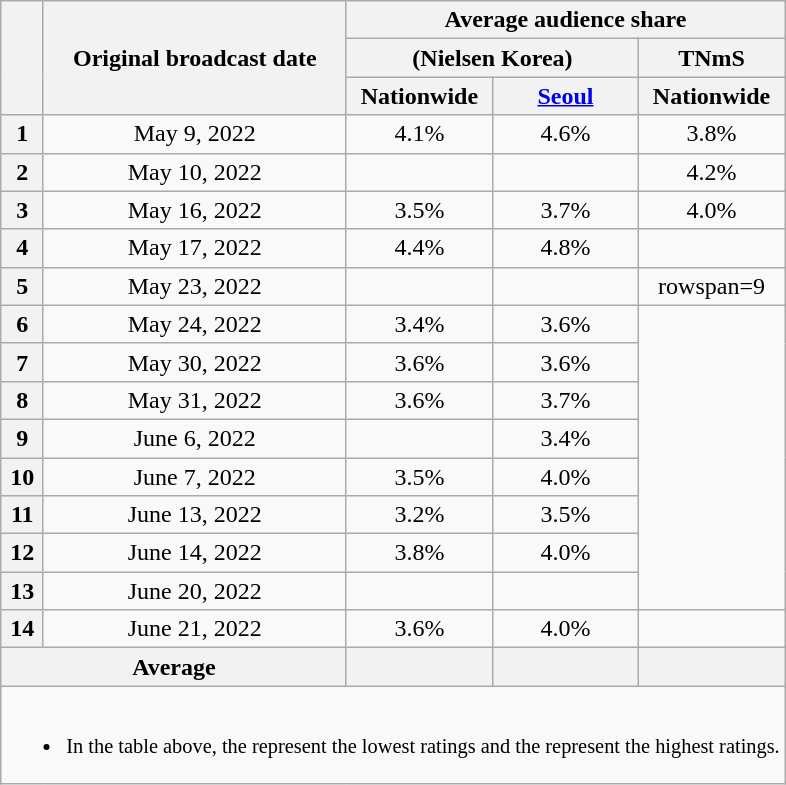<table class="wikitable" style="margin-left:auto; margin-right:auto; text-align:center; max-width:550px">
<tr>
<th rowspan="3"></th>
<th rowspan="3">Original broadcast date</th>
<th colspan="3">Average audience share</th>
</tr>
<tr>
<th colspan="2">(Nielsen Korea)</th>
<th>TNmS</th>
</tr>
<tr>
<th width="90">Nationwide</th>
<th width="90"><a href='#'>Seoul</a></th>
<th width="90">Nationwide</th>
</tr>
<tr>
<th scope="col">1</th>
<td>May 9, 2022</td>
<td>4.1% </td>
<td>4.6% </td>
<td>3.8% </td>
</tr>
<tr>
<th scope="col">2</th>
<td>May 10, 2022</td>
<td><strong></strong> </td>
<td><strong></strong> </td>
<td>4.2% </td>
</tr>
<tr>
<th scope="col">3</th>
<td>May 16, 2022</td>
<td>3.5% </td>
<td>3.7% </td>
<td>4.0% </td>
</tr>
<tr>
<th scope="col">4</th>
<td>May 17, 2022</td>
<td>4.4% </td>
<td>4.8% </td>
<td><strong></strong> </td>
</tr>
<tr>
<th scope="col">5</th>
<td>May 23, 2022</td>
<td><strong></strong> </td>
<td><strong></strong> </td>
<td>rowspan=9 </td>
</tr>
<tr>
<th scope="col">6</th>
<td>May 24, 2022</td>
<td>3.4% </td>
<td>3.6% </td>
</tr>
<tr>
<th scope="col">7</th>
<td>May 30, 2022</td>
<td>3.6% </td>
<td>3.6% </td>
</tr>
<tr>
<th scope="col">8</th>
<td>May 31, 2022</td>
<td>3.6% </td>
<td>3.7% </td>
</tr>
<tr>
<th scope="col">9</th>
<td>June 6, 2022</td>
<td><strong></strong> </td>
<td>3.4% </td>
</tr>
<tr>
<th scope="col">10</th>
<td>June 7, 2022</td>
<td>3.5% </td>
<td>4.0% </td>
</tr>
<tr>
<th scope="col">11</th>
<td>June 13, 2022</td>
<td>3.2% </td>
<td>3.5% </td>
</tr>
<tr>
<th scope="col">12</th>
<td>June 14, 2022</td>
<td>3.8% </td>
<td>4.0% </td>
</tr>
<tr>
<th scope="col">13</th>
<td>June 20, 2022</td>
<td><strong></strong> </td>
<td></td>
</tr>
<tr>
<th scope="col">14</th>
<td>June 21, 2022</td>
<td>3.6% </td>
<td>4.0% </td>
<td><strong></strong> </td>
</tr>
<tr>
<th scope="col" colspan="2">Average</th>
<th scope="col"></th>
<th scope="col"></th>
<th scope="col"></th>
</tr>
<tr>
<td colspan="5" style="font-size:85%"><br><ul><li>In the table above, the <strong></strong> represent the lowest ratings and the <strong></strong> represent the highest ratings.</li></ul></td>
</tr>
</table>
